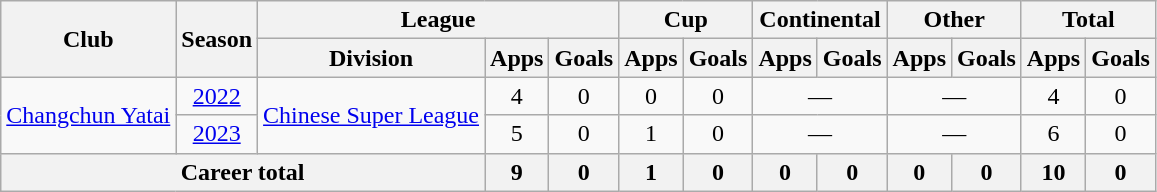<table class=wikitable style=text-align:center>
<tr>
<th rowspan=2>Club</th>
<th rowspan=2>Season</th>
<th colspan=3>League</th>
<th colspan=2>Cup</th>
<th colspan=2>Continental</th>
<th colspan=2>Other</th>
<th colspan=2>Total</th>
</tr>
<tr>
<th>Division</th>
<th>Apps</th>
<th>Goals</th>
<th>Apps</th>
<th>Goals</th>
<th>Apps</th>
<th>Goals</th>
<th>Apps</th>
<th>Goals</th>
<th>Apps</th>
<th>Goals</th>
</tr>
<tr>
<td rowspan="2"><a href='#'>Changchun Yatai</a></td>
<td><a href='#'>2022</a></td>
<td rowspan="2"><a href='#'>Chinese Super League</a></td>
<td>4</td>
<td>0</td>
<td>0</td>
<td>0</td>
<td colspan="2">—</td>
<td colspan="2">—</td>
<td>4</td>
<td>0</td>
</tr>
<tr>
<td><a href='#'>2023</a></td>
<td>5</td>
<td>0</td>
<td>1</td>
<td>0</td>
<td colspan="2">—</td>
<td colspan="2">—</td>
<td>6</td>
<td>0</td>
</tr>
<tr>
<th colspan=3>Career total</th>
<th>9</th>
<th>0</th>
<th>1</th>
<th>0</th>
<th>0</th>
<th>0</th>
<th>0</th>
<th>0</th>
<th>10</th>
<th>0</th>
</tr>
</table>
